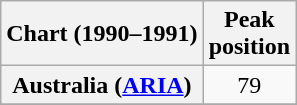<table class="wikitable sortable plainrowheaders" style="text-align:center">
<tr>
<th>Chart (1990–1991)</th>
<th>Peak<br>position</th>
</tr>
<tr>
<th scope="row">Australia (<a href='#'>ARIA</a>)</th>
<td>79</td>
</tr>
<tr>
</tr>
<tr>
</tr>
<tr>
</tr>
<tr>
</tr>
<tr>
</tr>
<tr>
</tr>
</table>
